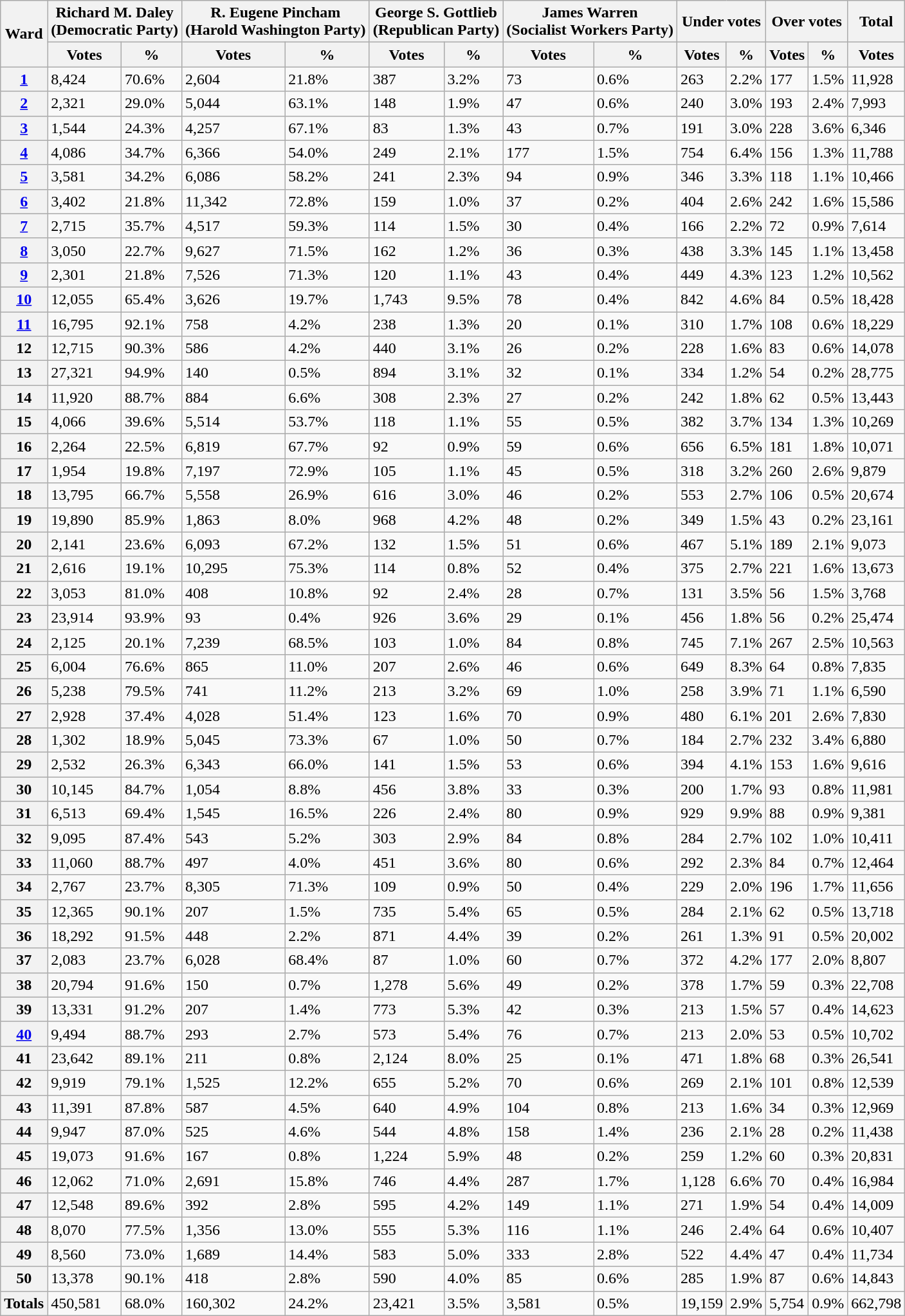<table class="wikitable collapsible collapsed sortable">
<tr>
<th rowspan=2>Ward</th>
<th colspan=2>Richard M. Daley<br>(Democratic Party)</th>
<th colspan=2>R. Eugene Pincham<br>(Harold Washington Party)</th>
<th colspan=2>George S. Gottlieb<br>(Republican Party)</th>
<th colspan="2">James Warren<br>(Socialist Workers Party)</th>
<th colspan="2">Under votes</th>
<th colspan="2">Over votes</th>
<th>Total</th>
</tr>
<tr>
<th>Votes</th>
<th>%</th>
<th>Votes</th>
<th>%</th>
<th>Votes</th>
<th>%</th>
<th>Votes</th>
<th>%</th>
<th>Votes</th>
<th>%</th>
<th>Votes</th>
<th>%</th>
<th>Votes</th>
</tr>
<tr>
<th><a href='#'>1</a></th>
<td>8,424</td>
<td>70.6%</td>
<td>2,604</td>
<td>21.8%</td>
<td>387</td>
<td>3.2%</td>
<td>73</td>
<td>0.6%</td>
<td>263</td>
<td>2.2%</td>
<td>177</td>
<td>1.5%</td>
<td>11,928</td>
</tr>
<tr>
<th><a href='#'>2</a></th>
<td>2,321</td>
<td>29.0%</td>
<td>5,044</td>
<td>63.1%</td>
<td>148</td>
<td>1.9%</td>
<td>47</td>
<td>0.6%</td>
<td>240</td>
<td>3.0%</td>
<td>193</td>
<td>2.4%</td>
<td>7,993</td>
</tr>
<tr>
<th><a href='#'>3</a></th>
<td>1,544</td>
<td>24.3%</td>
<td>4,257</td>
<td>67.1%</td>
<td>83</td>
<td>1.3%</td>
<td>43</td>
<td>0.7%</td>
<td>191</td>
<td>3.0%</td>
<td>228</td>
<td>3.6%</td>
<td>6,346</td>
</tr>
<tr>
<th><a href='#'>4</a></th>
<td>4,086</td>
<td>34.7%</td>
<td>6,366</td>
<td>54.0%</td>
<td>249</td>
<td>2.1%</td>
<td>177</td>
<td>1.5%</td>
<td>754</td>
<td>6.4%</td>
<td>156</td>
<td>1.3%</td>
<td>11,788</td>
</tr>
<tr>
<th><a href='#'>5</a></th>
<td>3,581</td>
<td>34.2%</td>
<td>6,086</td>
<td>58.2%</td>
<td>241</td>
<td>2.3%</td>
<td>94</td>
<td>0.9%</td>
<td>346</td>
<td>3.3%</td>
<td>118</td>
<td>1.1%</td>
<td>10,466</td>
</tr>
<tr>
<th><a href='#'>6</a></th>
<td>3,402</td>
<td>21.8%</td>
<td>11,342</td>
<td>72.8%</td>
<td>159</td>
<td>1.0%</td>
<td>37</td>
<td>0.2%</td>
<td>404</td>
<td>2.6%</td>
<td>242</td>
<td>1.6%</td>
<td>15,586</td>
</tr>
<tr>
<th><a href='#'>7</a></th>
<td>2,715</td>
<td>35.7%</td>
<td>4,517</td>
<td>59.3%</td>
<td>114</td>
<td>1.5%</td>
<td>30</td>
<td>0.4%</td>
<td>166</td>
<td>2.2%</td>
<td>72</td>
<td>0.9%</td>
<td>7,614</td>
</tr>
<tr>
<th><a href='#'>8</a></th>
<td>3,050</td>
<td>22.7%</td>
<td>9,627</td>
<td>71.5%</td>
<td>162</td>
<td>1.2%</td>
<td>36</td>
<td>0.3%</td>
<td>438</td>
<td>3.3%</td>
<td>145</td>
<td>1.1%</td>
<td>13,458</td>
</tr>
<tr>
<th><a href='#'>9</a></th>
<td>2,301</td>
<td>21.8%</td>
<td>7,526</td>
<td>71.3%</td>
<td>120</td>
<td>1.1%</td>
<td>43</td>
<td>0.4%</td>
<td>449</td>
<td>4.3%</td>
<td>123</td>
<td>1.2%</td>
<td>10,562</td>
</tr>
<tr>
<th><a href='#'>10</a></th>
<td>12,055</td>
<td>65.4%</td>
<td>3,626</td>
<td>19.7%</td>
<td>1,743</td>
<td>9.5%</td>
<td>78</td>
<td>0.4%</td>
<td>842</td>
<td>4.6%</td>
<td>84</td>
<td>0.5%</td>
<td>18,428</td>
</tr>
<tr>
<th><a href='#'>11</a></th>
<td>16,795</td>
<td>92.1%</td>
<td>758</td>
<td>4.2%</td>
<td>238</td>
<td>1.3%</td>
<td>20</td>
<td>0.1%</td>
<td>310</td>
<td>1.7%</td>
<td>108</td>
<td>0.6%</td>
<td>18,229</td>
</tr>
<tr>
<th>12</th>
<td>12,715</td>
<td>90.3%</td>
<td>586</td>
<td>4.2%</td>
<td>440</td>
<td>3.1%</td>
<td>26</td>
<td>0.2%</td>
<td>228</td>
<td>1.6%</td>
<td>83</td>
<td>0.6%</td>
<td>14,078</td>
</tr>
<tr>
<th>13</th>
<td>27,321</td>
<td>94.9%</td>
<td>140</td>
<td>0.5%</td>
<td>894</td>
<td>3.1%</td>
<td>32</td>
<td>0.1%</td>
<td>334</td>
<td>1.2%</td>
<td>54</td>
<td>0.2%</td>
<td>28,775</td>
</tr>
<tr>
<th>14</th>
<td>11,920</td>
<td>88.7%</td>
<td>884</td>
<td>6.6%</td>
<td>308</td>
<td>2.3%</td>
<td>27</td>
<td>0.2%</td>
<td>242</td>
<td>1.8%</td>
<td>62</td>
<td>0.5%</td>
<td>13,443</td>
</tr>
<tr>
<th>15</th>
<td>4,066</td>
<td>39.6%</td>
<td>5,514</td>
<td>53.7%</td>
<td>118</td>
<td>1.1%</td>
<td>55</td>
<td>0.5%</td>
<td>382</td>
<td>3.7%</td>
<td>134</td>
<td>1.3%</td>
<td>10,269</td>
</tr>
<tr>
<th>16</th>
<td>2,264</td>
<td>22.5%</td>
<td>6,819</td>
<td>67.7%</td>
<td>92</td>
<td>0.9%</td>
<td>59</td>
<td>0.6%</td>
<td>656</td>
<td>6.5%</td>
<td>181</td>
<td>1.8%</td>
<td>10,071</td>
</tr>
<tr>
<th>17</th>
<td>1,954</td>
<td>19.8%</td>
<td>7,197</td>
<td>72.9%</td>
<td>105</td>
<td>1.1%</td>
<td>45</td>
<td>0.5%</td>
<td>318</td>
<td>3.2%</td>
<td>260</td>
<td>2.6%</td>
<td>9,879</td>
</tr>
<tr>
<th>18</th>
<td>13,795</td>
<td>66.7%</td>
<td>5,558</td>
<td>26.9%</td>
<td>616</td>
<td>3.0%</td>
<td>46</td>
<td>0.2%</td>
<td>553</td>
<td>2.7%</td>
<td>106</td>
<td>0.5%</td>
<td>20,674</td>
</tr>
<tr>
<th>19</th>
<td>19,890</td>
<td>85.9%</td>
<td>1,863</td>
<td>8.0%</td>
<td>968</td>
<td>4.2%</td>
<td>48</td>
<td>0.2%</td>
<td>349</td>
<td>1.5%</td>
<td>43</td>
<td>0.2%</td>
<td>23,161</td>
</tr>
<tr>
<th>20</th>
<td>2,141</td>
<td>23.6%</td>
<td>6,093</td>
<td>67.2%</td>
<td>132</td>
<td>1.5%</td>
<td>51</td>
<td>0.6%</td>
<td>467</td>
<td>5.1%</td>
<td>189</td>
<td>2.1%</td>
<td>9,073</td>
</tr>
<tr>
<th>21</th>
<td>2,616</td>
<td>19.1%</td>
<td>10,295</td>
<td>75.3%</td>
<td>114</td>
<td>0.8%</td>
<td>52</td>
<td>0.4%</td>
<td>375</td>
<td>2.7%</td>
<td>221</td>
<td>1.6%</td>
<td>13,673</td>
</tr>
<tr>
<th>22</th>
<td>3,053</td>
<td>81.0%</td>
<td>408</td>
<td>10.8%</td>
<td>92</td>
<td>2.4%</td>
<td>28</td>
<td>0.7%</td>
<td>131</td>
<td>3.5%</td>
<td>56</td>
<td>1.5%</td>
<td>3,768</td>
</tr>
<tr>
<th>23</th>
<td>23,914</td>
<td>93.9%</td>
<td>93</td>
<td>0.4%</td>
<td>926</td>
<td>3.6%</td>
<td>29</td>
<td>0.1%</td>
<td>456</td>
<td>1.8%</td>
<td>56</td>
<td>0.2%</td>
<td>25,474</td>
</tr>
<tr>
<th>24</th>
<td>2,125</td>
<td>20.1%</td>
<td>7,239</td>
<td>68.5%</td>
<td>103</td>
<td>1.0%</td>
<td>84</td>
<td>0.8%</td>
<td>745</td>
<td>7.1%</td>
<td>267</td>
<td>2.5%</td>
<td>10,563</td>
</tr>
<tr>
<th>25</th>
<td>6,004</td>
<td>76.6%</td>
<td>865</td>
<td>11.0%</td>
<td>207</td>
<td>2.6%</td>
<td>46</td>
<td>0.6%</td>
<td>649</td>
<td>8.3%</td>
<td>64</td>
<td>0.8%</td>
<td>7,835</td>
</tr>
<tr>
<th>26</th>
<td>5,238</td>
<td>79.5%</td>
<td>741</td>
<td>11.2%</td>
<td>213</td>
<td>3.2%</td>
<td>69</td>
<td>1.0%</td>
<td>258</td>
<td>3.9%</td>
<td>71</td>
<td>1.1%</td>
<td>6,590</td>
</tr>
<tr>
<th>27</th>
<td>2,928</td>
<td>37.4%</td>
<td>4,028</td>
<td>51.4%</td>
<td>123</td>
<td>1.6%</td>
<td>70</td>
<td>0.9%</td>
<td>480</td>
<td>6.1%</td>
<td>201</td>
<td>2.6%</td>
<td>7,830</td>
</tr>
<tr>
<th>28</th>
<td>1,302</td>
<td>18.9%</td>
<td>5,045</td>
<td>73.3%</td>
<td>67</td>
<td>1.0%</td>
<td>50</td>
<td>0.7%</td>
<td>184</td>
<td>2.7%</td>
<td>232</td>
<td>3.4%</td>
<td>6,880</td>
</tr>
<tr>
<th>29</th>
<td>2,532</td>
<td>26.3%</td>
<td>6,343</td>
<td>66.0%</td>
<td>141</td>
<td>1.5%</td>
<td>53</td>
<td>0.6%</td>
<td>394</td>
<td>4.1%</td>
<td>153</td>
<td>1.6%</td>
<td>9,616</td>
</tr>
<tr>
<th>30</th>
<td>10,145</td>
<td>84.7%</td>
<td>1,054</td>
<td>8.8%</td>
<td>456</td>
<td>3.8%</td>
<td>33</td>
<td>0.3%</td>
<td>200</td>
<td>1.7%</td>
<td>93</td>
<td>0.8%</td>
<td>11,981</td>
</tr>
<tr>
<th>31</th>
<td>6,513</td>
<td>69.4%</td>
<td>1,545</td>
<td>16.5%</td>
<td>226</td>
<td>2.4%</td>
<td>80</td>
<td>0.9%</td>
<td>929</td>
<td>9.9%</td>
<td>88</td>
<td>0.9%</td>
<td>9,381</td>
</tr>
<tr>
<th>32</th>
<td>9,095</td>
<td>87.4%</td>
<td>543</td>
<td>5.2%</td>
<td>303</td>
<td>2.9%</td>
<td>84</td>
<td>0.8%</td>
<td>284</td>
<td>2.7%</td>
<td>102</td>
<td>1.0%</td>
<td>10,411</td>
</tr>
<tr>
<th>33</th>
<td>11,060</td>
<td>88.7%</td>
<td>497</td>
<td>4.0%</td>
<td>451</td>
<td>3.6%</td>
<td>80</td>
<td>0.6%</td>
<td>292</td>
<td>2.3%</td>
<td>84</td>
<td>0.7%</td>
<td>12,464</td>
</tr>
<tr>
<th>34</th>
<td>2,767</td>
<td>23.7%</td>
<td>8,305</td>
<td>71.3%</td>
<td>109</td>
<td>0.9%</td>
<td>50</td>
<td>0.4%</td>
<td>229</td>
<td>2.0%</td>
<td>196</td>
<td>1.7%</td>
<td>11,656</td>
</tr>
<tr>
<th>35</th>
<td>12,365</td>
<td>90.1%</td>
<td>207</td>
<td>1.5%</td>
<td>735</td>
<td>5.4%</td>
<td>65</td>
<td>0.5%</td>
<td>284</td>
<td>2.1%</td>
<td>62</td>
<td>0.5%</td>
<td>13,718</td>
</tr>
<tr>
<th>36</th>
<td>18,292</td>
<td>91.5%</td>
<td>448</td>
<td>2.2%</td>
<td>871</td>
<td>4.4%</td>
<td>39</td>
<td>0.2%</td>
<td>261</td>
<td>1.3%</td>
<td>91</td>
<td>0.5%</td>
<td>20,002</td>
</tr>
<tr>
<th>37</th>
<td>2,083</td>
<td>23.7%</td>
<td>6,028</td>
<td>68.4%</td>
<td>87</td>
<td>1.0%</td>
<td>60</td>
<td>0.7%</td>
<td>372</td>
<td>4.2%</td>
<td>177</td>
<td>2.0%</td>
<td>8,807</td>
</tr>
<tr>
<th>38</th>
<td>20,794</td>
<td>91.6%</td>
<td>150</td>
<td>0.7%</td>
<td>1,278</td>
<td>5.6%</td>
<td>49</td>
<td>0.2%</td>
<td>378</td>
<td>1.7%</td>
<td>59</td>
<td>0.3%</td>
<td>22,708</td>
</tr>
<tr>
<th>39</th>
<td>13,331</td>
<td>91.2%</td>
<td>207</td>
<td>1.4%</td>
<td>773</td>
<td>5.3%</td>
<td>42</td>
<td>0.3%</td>
<td>213</td>
<td>1.5%</td>
<td>57</td>
<td>0.4%</td>
<td>14,623</td>
</tr>
<tr>
<th><a href='#'>40</a></th>
<td>9,494</td>
<td>88.7%</td>
<td>293</td>
<td>2.7%</td>
<td>573</td>
<td>5.4%</td>
<td>76</td>
<td>0.7%</td>
<td>213</td>
<td>2.0%</td>
<td>53</td>
<td>0.5%</td>
<td>10,702</td>
</tr>
<tr>
<th>41</th>
<td>23,642</td>
<td>89.1%</td>
<td>211</td>
<td>0.8%</td>
<td>2,124</td>
<td>8.0%</td>
<td>25</td>
<td>0.1%</td>
<td>471</td>
<td>1.8%</td>
<td>68</td>
<td>0.3%</td>
<td>26,541</td>
</tr>
<tr>
<th>42</th>
<td>9,919</td>
<td>79.1%</td>
<td>1,525</td>
<td>12.2%</td>
<td>655</td>
<td>5.2%</td>
<td>70</td>
<td>0.6%</td>
<td>269</td>
<td>2.1%</td>
<td>101</td>
<td>0.8%</td>
<td>12,539</td>
</tr>
<tr>
<th>43</th>
<td>11,391</td>
<td>87.8%</td>
<td>587</td>
<td>4.5%</td>
<td>640</td>
<td>4.9%</td>
<td>104</td>
<td>0.8%</td>
<td>213</td>
<td>1.6%</td>
<td>34</td>
<td>0.3%</td>
<td>12,969</td>
</tr>
<tr>
<th>44</th>
<td>9,947</td>
<td>87.0%</td>
<td>525</td>
<td>4.6%</td>
<td>544</td>
<td>4.8%</td>
<td>158</td>
<td>1.4%</td>
<td>236</td>
<td>2.1%</td>
<td>28</td>
<td>0.2%</td>
<td>11,438</td>
</tr>
<tr>
<th>45</th>
<td>19,073</td>
<td>91.6%</td>
<td>167</td>
<td>0.8%</td>
<td>1,224</td>
<td>5.9%</td>
<td>48</td>
<td>0.2%</td>
<td>259</td>
<td>1.2%</td>
<td>60</td>
<td>0.3%</td>
<td>20,831</td>
</tr>
<tr>
<th>46</th>
<td>12,062</td>
<td>71.0%</td>
<td>2,691</td>
<td>15.8%</td>
<td>746</td>
<td>4.4%</td>
<td>287</td>
<td>1.7%</td>
<td>1,128</td>
<td>6.6%</td>
<td>70</td>
<td>0.4%</td>
<td>16,984</td>
</tr>
<tr>
<th>47</th>
<td>12,548</td>
<td>89.6%</td>
<td>392</td>
<td>2.8%</td>
<td>595</td>
<td>4.2%</td>
<td>149</td>
<td>1.1%</td>
<td>271</td>
<td>1.9%</td>
<td>54</td>
<td>0.4%</td>
<td>14,009</td>
</tr>
<tr>
<th>48</th>
<td>8,070</td>
<td>77.5%</td>
<td>1,356</td>
<td>13.0%</td>
<td>555</td>
<td>5.3%</td>
<td>116</td>
<td>1.1%</td>
<td>246</td>
<td>2.4%</td>
<td>64</td>
<td>0.6%</td>
<td>10,407</td>
</tr>
<tr>
<th>49</th>
<td>8,560</td>
<td>73.0%</td>
<td>1,689</td>
<td>14.4%</td>
<td>583</td>
<td>5.0%</td>
<td>333</td>
<td>2.8%</td>
<td>522</td>
<td>4.4%</td>
<td>47</td>
<td>0.4%</td>
<td>11,734</td>
</tr>
<tr>
<th>50</th>
<td>13,378</td>
<td>90.1%</td>
<td>418</td>
<td>2.8%</td>
<td>590</td>
<td>4.0%</td>
<td>85</td>
<td>0.6%</td>
<td>285</td>
<td>1.9%</td>
<td>87</td>
<td>0.6%</td>
<td>14,843</td>
</tr>
<tr>
<th>Totals</th>
<td>450,581</td>
<td>68.0%</td>
<td>160,302</td>
<td>24.2%</td>
<td>23,421</td>
<td>3.5%</td>
<td>3,581</td>
<td>0.5%</td>
<td>19,159</td>
<td>2.9%</td>
<td>5,754</td>
<td>0.9%</td>
<td>662,798</td>
</tr>
</table>
